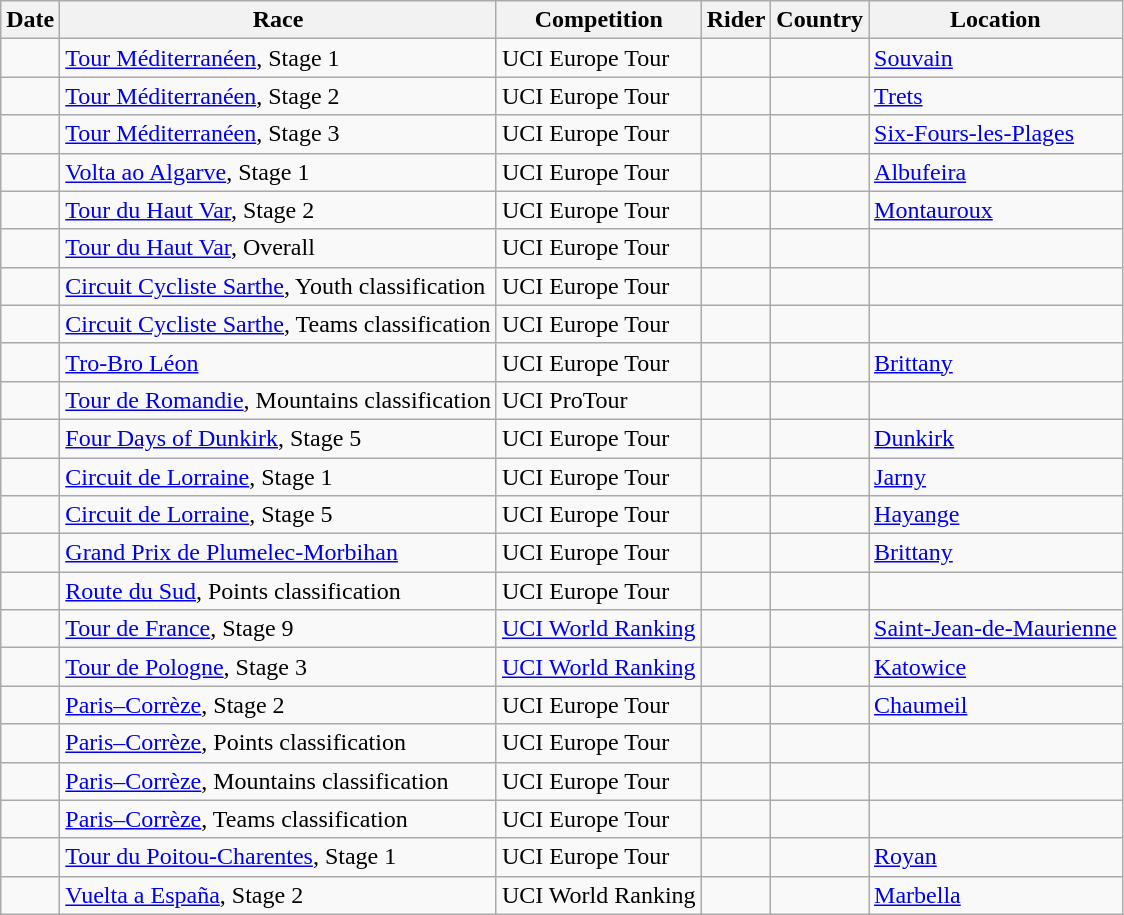<table class="wikitable sortable">
<tr>
<th>Date</th>
<th>Race</th>
<th>Competition</th>
<th>Rider</th>
<th>Country</th>
<th>Location</th>
</tr>
<tr>
<td></td>
<td><a href='#'>Tour Méditerranéen</a>, Stage 1</td>
<td>UCI Europe Tour</td>
<td></td>
<td></td>
<td><a href='#'>Souvain</a></td>
</tr>
<tr>
<td></td>
<td><a href='#'>Tour Méditerranéen</a>, Stage 2</td>
<td>UCI Europe Tour</td>
<td></td>
<td></td>
<td><a href='#'>Trets</a></td>
</tr>
<tr>
<td></td>
<td><a href='#'>Tour Méditerranéen</a>, Stage 3</td>
<td>UCI Europe Tour</td>
<td></td>
<td></td>
<td><a href='#'>Six-Fours-les-Plages</a></td>
</tr>
<tr>
<td></td>
<td><a href='#'>Volta ao Algarve</a>, Stage 1</td>
<td>UCI Europe Tour</td>
<td></td>
<td></td>
<td><a href='#'>Albufeira</a></td>
</tr>
<tr>
<td></td>
<td><a href='#'>Tour du Haut Var</a>, Stage 2</td>
<td>UCI Europe Tour</td>
<td></td>
<td></td>
<td><a href='#'>Montauroux</a></td>
</tr>
<tr>
<td></td>
<td><a href='#'>Tour du Haut Var</a>, Overall</td>
<td>UCI Europe Tour</td>
<td></td>
<td></td>
<td></td>
</tr>
<tr>
<td></td>
<td><a href='#'>Circuit Cycliste Sarthe</a>, Youth classification</td>
<td>UCI Europe Tour</td>
<td></td>
<td></td>
<td></td>
</tr>
<tr>
<td></td>
<td><a href='#'>Circuit Cycliste Sarthe</a>, Teams classification</td>
<td>UCI Europe Tour</td>
<td align="center"></td>
<td></td>
<td></td>
</tr>
<tr>
<td></td>
<td><a href='#'>Tro-Bro Léon</a></td>
<td>UCI Europe Tour</td>
<td></td>
<td></td>
<td><a href='#'>Brittany</a></td>
</tr>
<tr>
<td></td>
<td><a href='#'>Tour de Romandie</a>, Mountains classification</td>
<td>UCI ProTour</td>
<td></td>
<td></td>
<td></td>
</tr>
<tr>
<td></td>
<td><a href='#'>Four Days of Dunkirk</a>, Stage 5</td>
<td>UCI Europe Tour</td>
<td></td>
<td></td>
<td><a href='#'>Dunkirk</a></td>
</tr>
<tr>
<td></td>
<td><a href='#'>Circuit de Lorraine</a>, Stage 1</td>
<td>UCI Europe Tour</td>
<td></td>
<td></td>
<td><a href='#'>Jarny</a></td>
</tr>
<tr>
<td></td>
<td><a href='#'>Circuit de Lorraine</a>, Stage 5</td>
<td>UCI Europe Tour</td>
<td></td>
<td></td>
<td><a href='#'>Hayange</a></td>
</tr>
<tr>
<td></td>
<td><a href='#'>Grand Prix de Plumelec-Morbihan</a></td>
<td>UCI Europe Tour</td>
<td></td>
<td></td>
<td><a href='#'>Brittany</a></td>
</tr>
<tr>
<td></td>
<td><a href='#'>Route du Sud</a>, Points classification</td>
<td>UCI Europe Tour</td>
<td></td>
<td></td>
<td></td>
</tr>
<tr>
<td></td>
<td><a href='#'>Tour de France</a>, Stage 9</td>
<td><a href='#'>UCI World Ranking</a></td>
<td></td>
<td></td>
<td><a href='#'>Saint-Jean-de-Maurienne</a></td>
</tr>
<tr>
<td></td>
<td><a href='#'>Tour de Pologne</a>, Stage 3</td>
<td><a href='#'>UCI World Ranking</a></td>
<td></td>
<td></td>
<td><a href='#'>Katowice</a></td>
</tr>
<tr>
<td></td>
<td><a href='#'>Paris–Corrèze</a>, Stage 2</td>
<td>UCI Europe Tour</td>
<td></td>
<td></td>
<td><a href='#'>Chaumeil</a></td>
</tr>
<tr>
<td></td>
<td><a href='#'>Paris–Corrèze</a>, Points classification</td>
<td>UCI Europe Tour</td>
<td></td>
<td></td>
<td></td>
</tr>
<tr>
<td></td>
<td><a href='#'>Paris–Corrèze</a>, Mountains classification</td>
<td>UCI Europe Tour</td>
<td></td>
<td></td>
<td></td>
</tr>
<tr>
<td></td>
<td><a href='#'>Paris–Corrèze</a>, Teams classification</td>
<td>UCI Europe Tour</td>
<td align="center"></td>
<td></td>
<td></td>
</tr>
<tr>
<td></td>
<td><a href='#'>Tour du Poitou-Charentes</a>, Stage 1</td>
<td>UCI Europe Tour</td>
<td></td>
<td></td>
<td><a href='#'>Royan</a></td>
</tr>
<tr>
<td></td>
<td><a href='#'>Vuelta a España</a>, Stage 2</td>
<td>UCI World Ranking</td>
<td></td>
<td></td>
<td><a href='#'>Marbella</a></td>
</tr>
</table>
